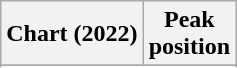<table class="wikitable sortable plainrowheaders" style="text-align:center">
<tr>
<th scope="col">Chart (2022)</th>
<th scope="col">Peak<br>position</th>
</tr>
<tr>
</tr>
<tr>
</tr>
</table>
